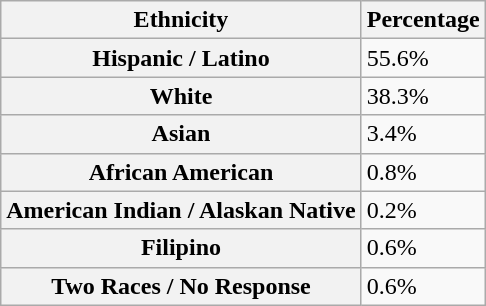<table class="wikitable">
<tr>
<th>Ethnicity</th>
<th>Percentage</th>
</tr>
<tr>
<th>Hispanic / Latino</th>
<td>55.6%</td>
</tr>
<tr>
<th>White</th>
<td>38.3%</td>
</tr>
<tr>
<th>Asian</th>
<td>3.4%</td>
</tr>
<tr>
<th>African American</th>
<td>0.8%</td>
</tr>
<tr>
<th>American Indian / Alaskan Native</th>
<td>0.2%</td>
</tr>
<tr>
<th>Filipino</th>
<td>0.6%</td>
</tr>
<tr>
<th>Two Races / No Response</th>
<td>0.6%</td>
</tr>
</table>
